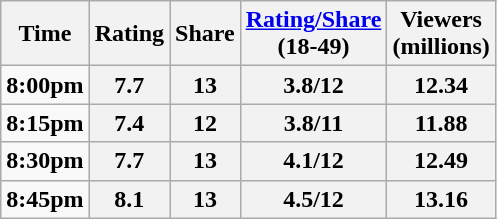<table class="wikitable sortable">
<tr>
<th>Time</th>
<th>Rating</th>
<th>Share</th>
<th><a href='#'>Rating/Share</a><br>(18-49)</th>
<th>Viewers<br>(millions)</th>
</tr>
<tr>
<td style="text-align:center"><strong>8:00pm</strong></td>
<th>7.7</th>
<th>13</th>
<th>3.8/12</th>
<th>12.34</th>
</tr>
<tr>
<td style="text-align:center"><strong>8:15pm</strong></td>
<th>7.4</th>
<th>12</th>
<th>3.8/11</th>
<th>11.88</th>
</tr>
<tr>
<td style="text-align:center"><strong>8:30pm</strong></td>
<th>7.7</th>
<th>13</th>
<th>4.1/12</th>
<th>12.49</th>
</tr>
<tr>
<td style="text-align:center"><strong>8:45pm</strong></td>
<th>8.1</th>
<th>13</th>
<th>4.5/12</th>
<th>13.16</th>
</tr>
</table>
